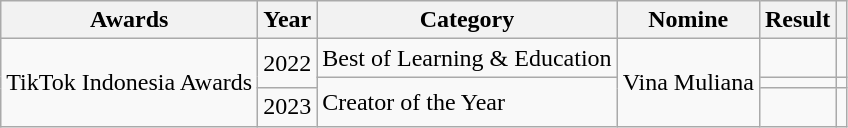<table class="wikitable">
<tr>
<th>Awards</th>
<th>Year</th>
<th>Category</th>
<th>Nomine</th>
<th>Result</th>
<th></th>
</tr>
<tr>
<td rowspan="3">TikTok Indonesia Awards</td>
<td rowspan="2">2022</td>
<td>Best of Learning & Education</td>
<td rowspan="3">Vina Muliana</td>
<td></td>
<td></td>
</tr>
<tr>
<td rowspan="2">Creator of the Year</td>
<td></td>
<td></td>
</tr>
<tr>
<td>2023</td>
<td></td>
<td></td>
</tr>
</table>
